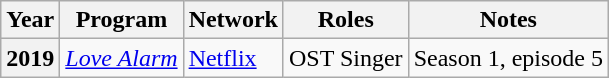<table class="wikitable plainrowheaders sortable">
<tr>
<th>Year</th>
<th>Program</th>
<th>Network</th>
<th>Roles</th>
<th>Notes</th>
</tr>
<tr>
<th scope="row">2019</th>
<td><em><a href='#'>Love Alarm</a></em></td>
<td><a href='#'>Netflix</a></td>
<td>OST Singer</td>
<td>Season 1, episode 5</td>
</tr>
</table>
